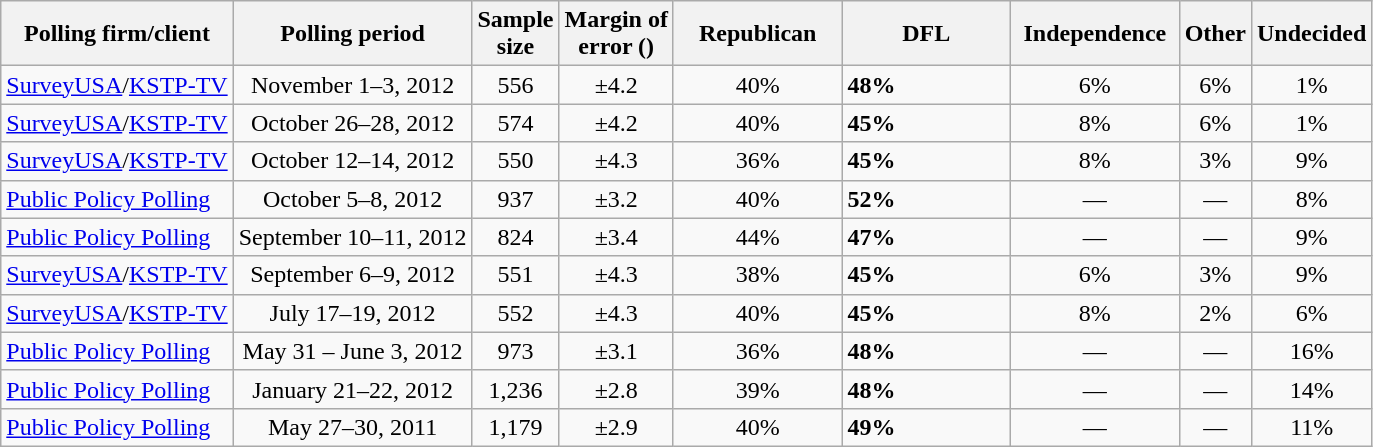<table class="wikitable">
<tr>
<th>Polling firm/client</th>
<th>Polling period</th>
<th>Sample<br>size</th>
<th>Margin of<br>error ()</th>
<th style="width:105px;">Republican</th>
<th style="width:105px;">DFL</th>
<th style="width:105px;">Independence</th>
<th>Other</th>
<th>Undecided</th>
</tr>
<tr>
<td><a href='#'>SurveyUSA</a>/<a href='#'>KSTP-TV</a></td>
<td align=center>November 1–3, 2012</td>
<td align=center>556 </td>
<td align=center>±4.2</td>
<td align=center>40%</td>
<td><strong>48%</strong></td>
<td align=center>6%</td>
<td align=center>6%</td>
<td align=center>1%</td>
</tr>
<tr>
<td><a href='#'>SurveyUSA</a>/<a href='#'>KSTP-TV</a></td>
<td align=center>October 26–28, 2012</td>
<td align=center>574 </td>
<td align=center>±4.2</td>
<td align=center>40%</td>
<td><strong>45%</strong></td>
<td align=center>8%</td>
<td align=center>6%</td>
<td align=center>1%</td>
</tr>
<tr>
<td><a href='#'>SurveyUSA</a>/<a href='#'>KSTP-TV</a></td>
<td align=center>October 12–14, 2012</td>
<td align=center>550 </td>
<td align=center>±4.3</td>
<td align=center>36%</td>
<td><strong>45%</strong></td>
<td align=center>8%</td>
<td align=center>3%</td>
<td align=center>9%</td>
</tr>
<tr>
<td><a href='#'>Public Policy Polling</a></td>
<td align=center>October 5–8, 2012</td>
<td align=center>937 </td>
<td align=center>±3.2</td>
<td align=center>40%</td>
<td><strong>52%</strong></td>
<td align=center>—</td>
<td align=center>—</td>
<td align=center>8%</td>
</tr>
<tr>
<td><a href='#'>Public Policy Polling</a></td>
<td align=center>September 10–11, 2012</td>
<td align=center>824 </td>
<td align=center>±3.4</td>
<td align=center>44%</td>
<td><strong>47%</strong></td>
<td align=center>—</td>
<td align=center>—</td>
<td align=center>9%</td>
</tr>
<tr>
<td><a href='#'>SurveyUSA</a>/<a href='#'>KSTP-TV</a></td>
<td align=center>September 6–9, 2012</td>
<td align=center>551 </td>
<td align=center>±4.3</td>
<td align=center>38%</td>
<td><strong>45%</strong></td>
<td align=center>6%</td>
<td align=center>3%</td>
<td align=center>9%</td>
</tr>
<tr>
<td><a href='#'>SurveyUSA</a>/<a href='#'>KSTP-TV</a></td>
<td align=center>July 17–19, 2012</td>
<td align=center>552 </td>
<td align=center>±4.3</td>
<td align=center>40%</td>
<td><strong>45%</strong></td>
<td align=center>8%</td>
<td align=center>2%</td>
<td align=center>6%</td>
</tr>
<tr>
<td><a href='#'>Public Policy Polling</a></td>
<td align=center>May 31 – June 3, 2012</td>
<td align=center>973</td>
<td align=center>±3.1</td>
<td align=center>36%</td>
<td><strong>48%</strong></td>
<td align=center>—</td>
<td align=center>—</td>
<td align=center>16%</td>
</tr>
<tr>
<td><a href='#'>Public Policy Polling</a></td>
<td align=center>January 21–22, 2012</td>
<td align=center>1,236</td>
<td align=center>±2.8</td>
<td align=center>39%</td>
<td><strong>48%</strong></td>
<td align=center>—</td>
<td align=center>—</td>
<td align=center>14%</td>
</tr>
<tr>
<td><a href='#'>Public Policy Polling</a></td>
<td align=center>May 27–30, 2011</td>
<td align=center>1,179</td>
<td align=center>±2.9</td>
<td align=center>40%</td>
<td><strong>49%</strong></td>
<td align=center>—</td>
<td align=center>—</td>
<td align=center>11%</td>
</tr>
</table>
